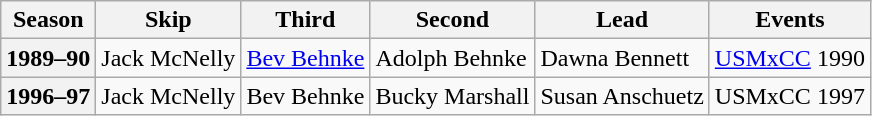<table class="wikitable">
<tr>
<th scope="col">Season</th>
<th scope="col">Skip</th>
<th scope="col">Third</th>
<th scope="col">Second</th>
<th scope="col">Lead</th>
<th scope="col">Events</th>
</tr>
<tr>
<th scope="row">1989–90</th>
<td>Jack McNelly</td>
<td><a href='#'>Bev Behnke</a></td>
<td>Adolph Behnke</td>
<td>Dawna Bennett</td>
<td><a href='#'>USMxCC</a> 1990 </td>
</tr>
<tr>
<th scope="row">1996–97</th>
<td>Jack McNelly</td>
<td>Bev Behnke</td>
<td>Bucky Marshall</td>
<td>Susan Anschuetz</td>
<td>USMxCC 1997 </td>
</tr>
</table>
